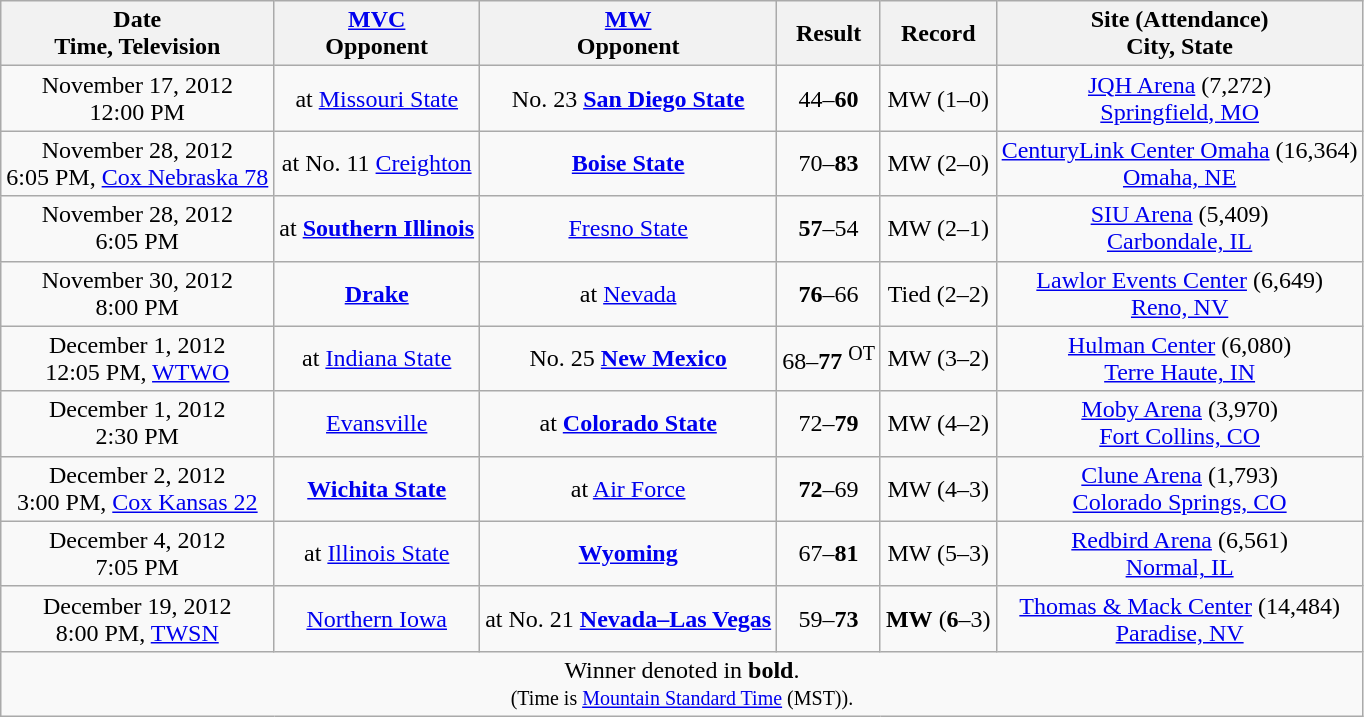<table class="wikitable sortable" style="text-align:center;" border="1">
<tr>
<th>Date<br>Time, Television</th>
<th><strong><a href='#'>MVC</a></strong><br>Opponent</th>
<th><strong><a href='#'>MW</a></strong><br>Opponent</th>
<th>Result</th>
<th>Record</th>
<th>Site (Attendance)<br>City, State</th>
</tr>
<tr>
<td>November 17, 2012<br>12:00 PM</td>
<td>at <a href='#'>Missouri State</a></td>
<td>No. 23 <strong><a href='#'>San Diego State</a></strong></td>
<td>44–<strong>60</strong></td>
<td>MW (1–0)</td>
<td><a href='#'>JQH Arena</a> (7,272)<br><a href='#'>Springfield, MO</a></td>
</tr>
<tr>
<td>November 28, 2012<br>6:05 PM, <a href='#'>Cox Nebraska 78</a></td>
<td>at No. 11 <a href='#'>Creighton</a></td>
<td><strong><a href='#'>Boise State</a></strong></td>
<td>70–<strong>83</strong></td>
<td>MW (2–0)</td>
<td><a href='#'>CenturyLink Center Omaha</a> (16,364)<br><a href='#'>Omaha, NE</a></td>
</tr>
<tr>
<td>November 28, 2012<br>6:05 PM</td>
<td>at <strong><a href='#'>Southern Illinois</a></strong></td>
<td><a href='#'>Fresno State</a></td>
<td><strong>57</strong>–54</td>
<td>MW (2–1)</td>
<td><a href='#'>SIU Arena</a> (5,409)<br><a href='#'>Carbondale, IL</a></td>
</tr>
<tr>
<td>November 30, 2012<br>8:00 PM</td>
<td><strong><a href='#'>Drake</a></strong></td>
<td>at <a href='#'>Nevada</a></td>
<td><strong>76</strong>–66</td>
<td>Tied (2–2)</td>
<td><a href='#'>Lawlor Events Center</a> (6,649)<br><a href='#'>Reno, NV</a></td>
</tr>
<tr>
<td>December 1, 2012<br>12:05 PM, <a href='#'>WTWO</a></td>
<td>at <a href='#'>Indiana State</a></td>
<td>No. 25 <strong><a href='#'>New Mexico</a></strong></td>
<td>68–<strong>77</strong> <sup>OT</sup></td>
<td>MW (3–2)</td>
<td><a href='#'>Hulman Center</a> (6,080)<br><a href='#'>Terre Haute, IN</a></td>
</tr>
<tr>
<td>December 1, 2012<br>2:30 PM</td>
<td><a href='#'>Evansville</a></td>
<td>at <strong><a href='#'>Colorado State</a></strong></td>
<td>72–<strong>79</strong></td>
<td>MW (4–2)</td>
<td><a href='#'>Moby Arena</a> (3,970)<br><a href='#'>Fort Collins, CO</a></td>
</tr>
<tr>
<td>December 2, 2012<br>3:00 PM, <a href='#'>Cox Kansas 22</a></td>
<td><strong><a href='#'>Wichita State</a></strong></td>
<td>at <a href='#'>Air Force</a></td>
<td><strong>72</strong>–69</td>
<td>MW (4–3)</td>
<td><a href='#'>Clune Arena</a> (1,793)<br><a href='#'>Colorado Springs, CO</a></td>
</tr>
<tr>
<td>December 4, 2012<br>7:05 PM</td>
<td>at <a href='#'>Illinois State</a></td>
<td><strong><a href='#'>Wyoming</a></strong></td>
<td>67–<strong>81</strong></td>
<td>MW (5–3)</td>
<td><a href='#'>Redbird Arena</a> (6,561)<br><a href='#'>Normal, IL</a></td>
</tr>
<tr>
<td>December 19, 2012<br>8:00 PM, <a href='#'>TWSN</a></td>
<td><a href='#'>Northern Iowa</a></td>
<td>at No. 21 <strong><a href='#'>Nevada–Las Vegas</a></strong></td>
<td>59–<strong>73</strong></td>
<td><strong>MW</strong> (<strong>6</strong>–3)</td>
<td><a href='#'>Thomas & Mack Center</a> (14,484)<br><a href='#'>Paradise, NV</a></td>
</tr>
<tr>
<td colspan=6>Winner denoted in <strong>bold</strong>.<br><small>(Time is <a href='#'>Mountain Standard Time</a> (MST)).</small></td>
</tr>
</table>
